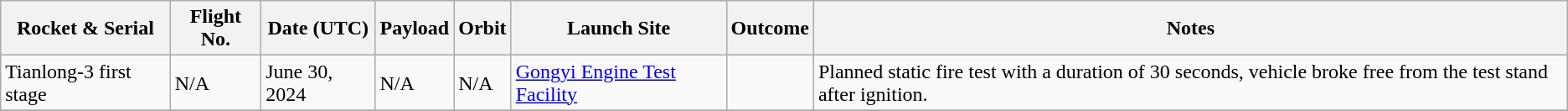<table class="wikitable">
<tr>
<th>Rocket & Serial</th>
<th>Flight No.</th>
<th>Date (UTC)</th>
<th>Payload</th>
<th>Orbit</th>
<th>Launch Site</th>
<th>Outcome</th>
<th>Notes</th>
</tr>
<tr>
<td>Tianlong-3 first stage</td>
<td>N/A</td>
<td>June 30, 2024</td>
<td>N/A</td>
<td>N/A</td>
<td><a href='#'>Gongyi Engine Test Facility</a></td>
<td></td>
<td>Planned static fire test with a duration of 30 seconds, vehicle broke free from the test stand after ignition.</td>
</tr>
<tr>
</tr>
</table>
